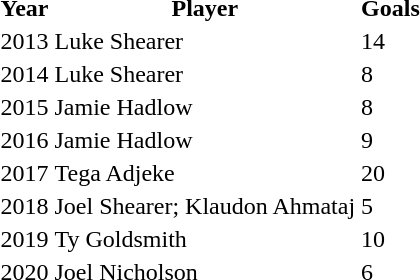<table>
<tr>
<th>Year</th>
<th>Player</th>
<th>Goals</th>
</tr>
<tr>
<td>2013</td>
<td>Luke Shearer</td>
<td>14</td>
</tr>
<tr>
<td>2014</td>
<td>Luke Shearer</td>
<td>8</td>
</tr>
<tr>
<td>2015</td>
<td>Jamie Hadlow</td>
<td>8</td>
</tr>
<tr>
<td>2016</td>
<td>Jamie Hadlow</td>
<td>9</td>
</tr>
<tr>
<td>2017</td>
<td>Tega Adjeke</td>
<td>20</td>
</tr>
<tr>
<td>2018</td>
<td>Joel Shearer; Klaudon Ahmataj</td>
<td>5</td>
</tr>
<tr>
<td>2019</td>
<td>Ty Goldsmith</td>
<td>10</td>
</tr>
<tr>
<td>2020</td>
<td>Joel Nicholson</td>
<td>6</td>
</tr>
</table>
